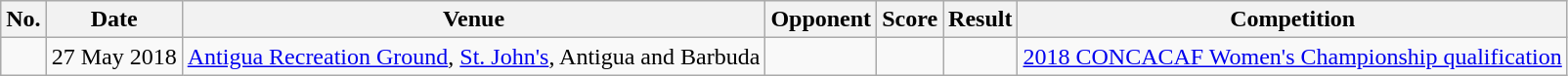<table class="wikitable">
<tr>
<th>No.</th>
<th>Date</th>
<th>Venue</th>
<th>Opponent</th>
<th>Score</th>
<th>Result</th>
<th>Competition</th>
</tr>
<tr>
<td></td>
<td>27 May 2018</td>
<td><a href='#'>Antigua Recreation Ground</a>, <a href='#'>St. John's</a>, Antigua and Barbuda</td>
<td></td>
<td></td>
<td></td>
<td><a href='#'>2018 CONCACAF Women's Championship qualification</a></td>
</tr>
</table>
